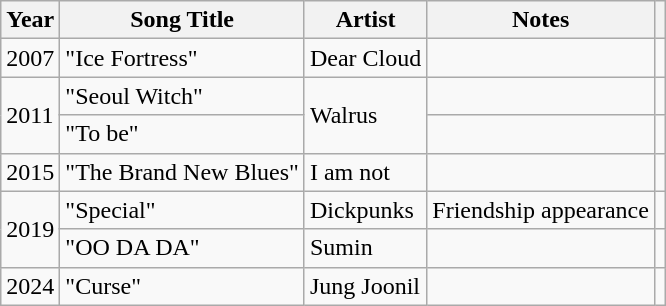<table class="wikitable sortable">
<tr>
<th>Year</th>
<th>Song Title</th>
<th>Artist</th>
<th>Notes</th>
<th></th>
</tr>
<tr>
<td rowspan="1">2007</td>
<td>"Ice Fortress"</td>
<td>Dear Cloud</td>
<td></td>
<td></td>
</tr>
<tr>
<td rowspan="2">2011</td>
<td>"Seoul Witch"</td>
<td rowspan="2">Walrus</td>
<td></td>
<td></td>
</tr>
<tr>
<td>"To be"</td>
<td></td>
<td></td>
</tr>
<tr>
<td rowspan="1">2015</td>
<td>"The Brand New Blues"</td>
<td>I am not</td>
<td></td>
<td></td>
</tr>
<tr>
<td rowspan="2">2019</td>
<td>"Special"</td>
<td>Dickpunks</td>
<td>Friendship appearance</td>
<td></td>
</tr>
<tr>
<td>"OO DA DA"</td>
<td>Sumin</td>
<td></td>
<td></td>
</tr>
<tr>
<td>2024</td>
<td>"Curse"</td>
<td>Jung Joonil</td>
<td></td>
<td></td>
</tr>
</table>
